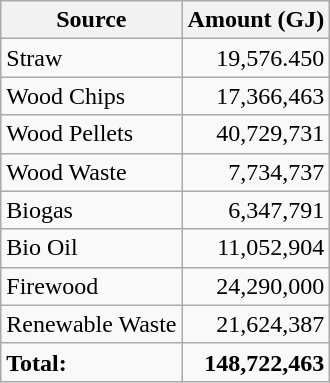<table style="text-align: right" class="wikitable">
<tr>
<th>Source</th>
<th>Amount (GJ)</th>
</tr>
<tr>
<td align="left">Straw</td>
<td>19,576.450</td>
</tr>
<tr>
<td align="left">Wood Chips</td>
<td>17,366,463</td>
</tr>
<tr>
<td align="left">Wood Pellets</td>
<td>40,729,731</td>
</tr>
<tr>
<td align="left">Wood Waste</td>
<td>7,734,737</td>
</tr>
<tr>
<td align="left">Biogas</td>
<td>6,347,791</td>
</tr>
<tr>
<td align="left">Bio Oil</td>
<td>11,052,904</td>
</tr>
<tr>
<td align="left">Firewood</td>
<td>24,290,000</td>
</tr>
<tr>
<td align="left">Renewable Waste</td>
<td>21,624,387</td>
</tr>
<tr>
<td align="left"><strong>Total:</strong></td>
<td><strong>148,722,463</strong></td>
</tr>
</table>
